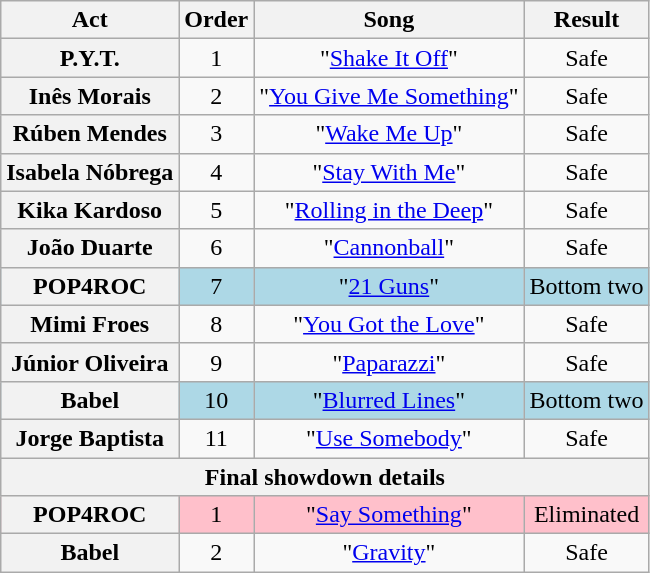<table class="wikitable plainrowheaders" style="text-align:center;">
<tr>
<th scope="col">Act</th>
<th scope="col">Order</th>
<th scope="col">Song</th>
<th scope="col">Result</th>
</tr>
<tr>
<th scope="row">P.Y.T.</th>
<td>1</td>
<td>"<a href='#'>Shake It Off</a>"</td>
<td>Safe</td>
</tr>
<tr>
<th scope="row">Inês Morais</th>
<td>2</td>
<td>"<a href='#'>You Give Me Something</a>"</td>
<td>Safe</td>
</tr>
<tr>
<th scope="row">Rúben Mendes</th>
<td>3</td>
<td>"<a href='#'>Wake Me Up</a>"</td>
<td>Safe</td>
</tr>
<tr>
<th scope="row">Isabela Nóbrega</th>
<td>4</td>
<td>"<a href='#'>Stay With Me</a>"</td>
<td>Safe</td>
</tr>
<tr>
<th scope="row">Kika Kardoso</th>
<td>5</td>
<td>"<a href='#'>Rolling in the Deep</a>"</td>
<td>Safe</td>
</tr>
<tr>
<th scope="row">João Duarte</th>
<td>6</td>
<td>"<a href='#'>Cannonball</a>"</td>
<td>Safe</td>
</tr>
<tr style="background:lightblue;">
<th scope="row">POP4ROC</th>
<td>7</td>
<td>"<a href='#'>21 Guns</a>"</td>
<td>Bottom two</td>
</tr>
<tr>
<th scope="row">Mimi Froes</th>
<td>8</td>
<td>"<a href='#'>You Got the Love</a>"</td>
<td>Safe</td>
</tr>
<tr>
<th scope="row">Júnior Oliveira</th>
<td>9</td>
<td>"<a href='#'>Paparazzi</a>"</td>
<td>Safe</td>
</tr>
<tr style="background:lightblue;">
<th scope="row">Babel</th>
<td>10</td>
<td>"<a href='#'>Blurred Lines</a>"</td>
<td>Bottom two</td>
</tr>
<tr>
<th scope="row">Jorge Baptista</th>
<td>11</td>
<td>"<a href='#'>Use Somebody</a>"</td>
<td>Safe</td>
</tr>
<tr>
<th colspan="4">Final showdown details</th>
</tr>
<tr style="background:pink;">
<th scope="row">POP4ROC</th>
<td>1</td>
<td>"<a href='#'>Say Something</a>"</td>
<td>Eliminated</td>
</tr>
<tr>
<th scope="row">Babel</th>
<td>2</td>
<td>"<a href='#'>Gravity</a>"</td>
<td>Safe</td>
</tr>
</table>
